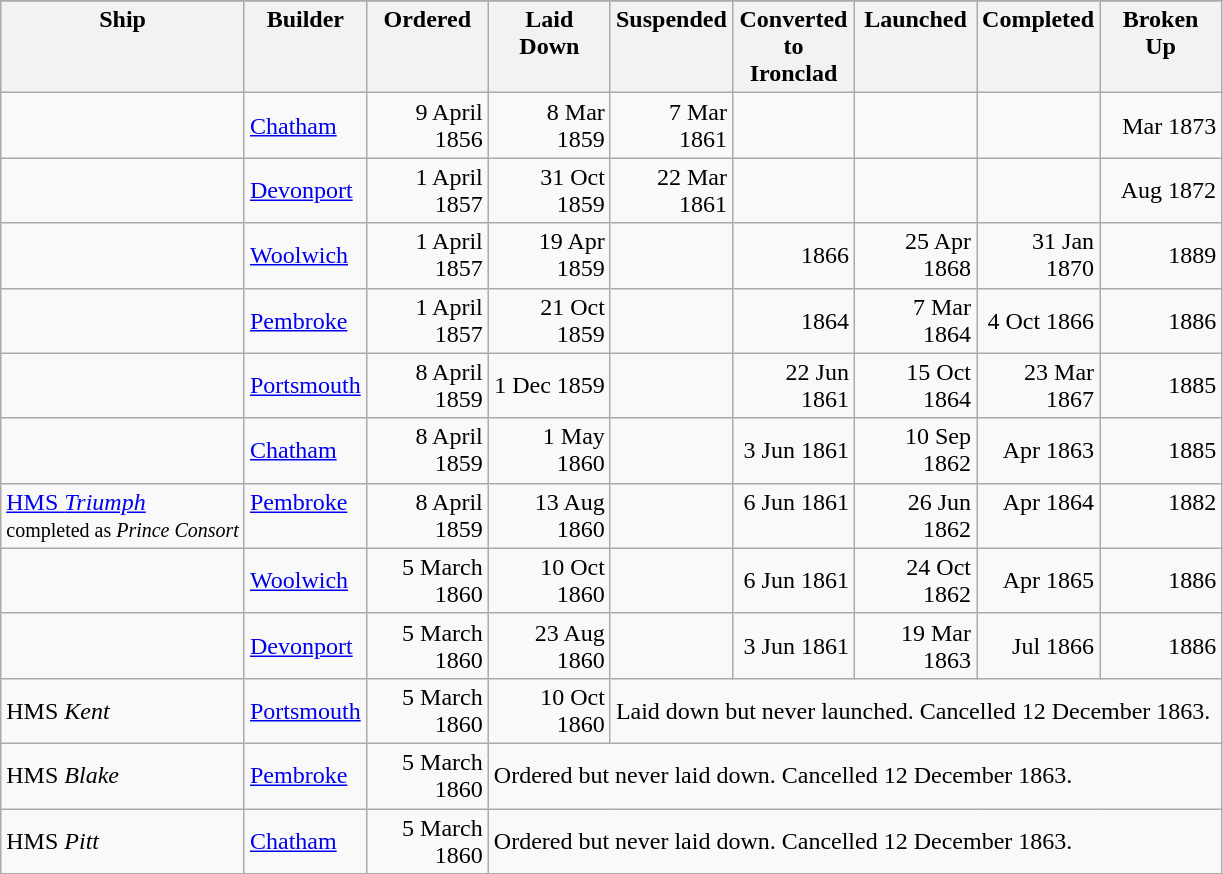<table class="wikitable">
<tr>
</tr>
<tr style="vertical-align:top;">
<th>Ship</th>
<th>Builder</th>
<th width="74">Ordered</th>
<th width="74">Laid Down</th>
<th width="74">Suspended</th>
<th width="74">Converted to Ironclad</th>
<th width="74">Launched</th>
<th width="74">Completed</th>
<th width="74">Broken Up</th>
</tr>
<tr>
<td></td>
<td><a href='#'>Chatham</a></td>
<td style="text-align:right;">9 April 1856</td>
<td style="text-align:right;">8 Mar 1859</td>
<td style="text-align:right;">7 Mar 1861</td>
<td style="text-align:right;" style="background:grey"></td>
<td style="text-align:right;" style="background:grey"></td>
<td style="text-align:right;" style="background:grey"></td>
<td style="text-align:right;">Mar 1873</td>
</tr>
<tr>
<td></td>
<td><a href='#'>Devonport</a></td>
<td style="text-align:right;">1 April 1857</td>
<td style="text-align:right;">31 Oct 1859</td>
<td style="text-align:right;">22 Mar 1861</td>
<td style="text-align:right;" style="background:grey"></td>
<td style="text-align:right;" style="background:grey"></td>
<td style="text-align:right;" style="background:grey"></td>
<td style="text-align:right;">Aug 1872</td>
</tr>
<tr>
<td></td>
<td><a href='#'>Woolwich</a></td>
<td style="text-align:right;">1 April 1857</td>
<td style="text-align:right;">19 Apr 1859</td>
<td style="text-align:right;" style="background:grey"></td>
<td style="text-align:right;">1866</td>
<td style="text-align:right;">25 Apr 1868</td>
<td style="text-align:right;">31 Jan 1870</td>
<td style="text-align:right;">1889</td>
</tr>
<tr>
<td></td>
<td><a href='#'>Pembroke</a></td>
<td style="text-align:right;">1 April 1857</td>
<td style="text-align:right;">21 Oct 1859</td>
<td style="text-align:right;" style="background:grey"></td>
<td style="text-align:right;">1864</td>
<td style="text-align:right;">7 Mar 1864</td>
<td style="text-align:right;">4 Oct 1866</td>
<td style="text-align:right;">1886</td>
</tr>
<tr>
<td></td>
<td><a href='#'>Portsmouth</a></td>
<td style="text-align:right;">8 April 1859</td>
<td style="text-align:right;">1 Dec 1859</td>
<td style="text-align:right;" style="background:grey"></td>
<td style="text-align:right;">22 Jun 1861</td>
<td style="text-align:right;">15 Oct 1864</td>
<td style="text-align:right;">23 Mar 1867</td>
<td style="text-align:right;">1885</td>
</tr>
<tr>
<td></td>
<td><a href='#'>Chatham</a></td>
<td style="text-align:right;">8 April 1859</td>
<td style="text-align:right;">1 May 1860</td>
<td style="text-align:right;" style="background:grey"></td>
<td style="text-align:right;">3 Jun 1861</td>
<td style="text-align:right;">10 Sep 1862</td>
<td style="text-align:right;">Apr 1863</td>
<td style="text-align:right;">1885</td>
</tr>
<tr valign="top">
<td><a href='#'>HMS <em>Triumph</em></a><br><small> completed as <em>Prince Consort</em></small></td>
<td><a href='#'>Pembroke</a></td>
<td style="text-align:right;">8 April 1859</td>
<td style="text-align:right;">13 Aug 1860</td>
<td style="text-align:right;" style="background:grey"></td>
<td style="text-align:right;">6 Jun 1861</td>
<td style="text-align:right;">26 Jun 1862</td>
<td style="text-align:right;">Apr 1864</td>
<td style="text-align:right;">1882</td>
</tr>
<tr>
<td></td>
<td><a href='#'>Woolwich</a></td>
<td style="text-align:right;">5 March 1860</td>
<td style="text-align:right;">10 Oct 1860</td>
<td style="text-align:right;" style="background:grey"></td>
<td style="text-align:right;">6 Jun 1861</td>
<td style="text-align:right;">24 Oct 1862</td>
<td style="text-align:right;">Apr 1865</td>
<td style="text-align:right;">1886</td>
</tr>
<tr>
<td></td>
<td><a href='#'>Devonport</a></td>
<td style="text-align:right;">5 March 1860</td>
<td style="text-align:right;">23 Aug 1860</td>
<td style="text-align:right;" style="background:grey"></td>
<td style="text-align:right;">3 Jun 1861</td>
<td style="text-align:right;">19 Mar 1863</td>
<td style="text-align:right;">Jul 1866</td>
<td style="text-align:right;">1886</td>
</tr>
<tr>
<td>HMS <em>Kent</em></td>
<td><a href='#'>Portsmouth</a></td>
<td style="text-align:right;">5 March 1860</td>
<td style="text-align:right;">10 Oct 1860</td>
<td colspan="5">Laid down but never launched.  Cancelled 12 December 1863.</td>
</tr>
<tr>
<td>HMS <em>Blake</em></td>
<td><a href='#'>Pembroke</a></td>
<td style="text-align:right;">5 March 1860</td>
<td colspan="6">Ordered but never laid down.  Cancelled 12 December 1863.</td>
</tr>
<tr>
<td>HMS <em>Pitt</em></td>
<td><a href='#'>Chatham</a></td>
<td style="text-align:right;">5 March 1860</td>
<td colspan="6">Ordered but never laid down.  Cancelled 12 December 1863.</td>
</tr>
</table>
